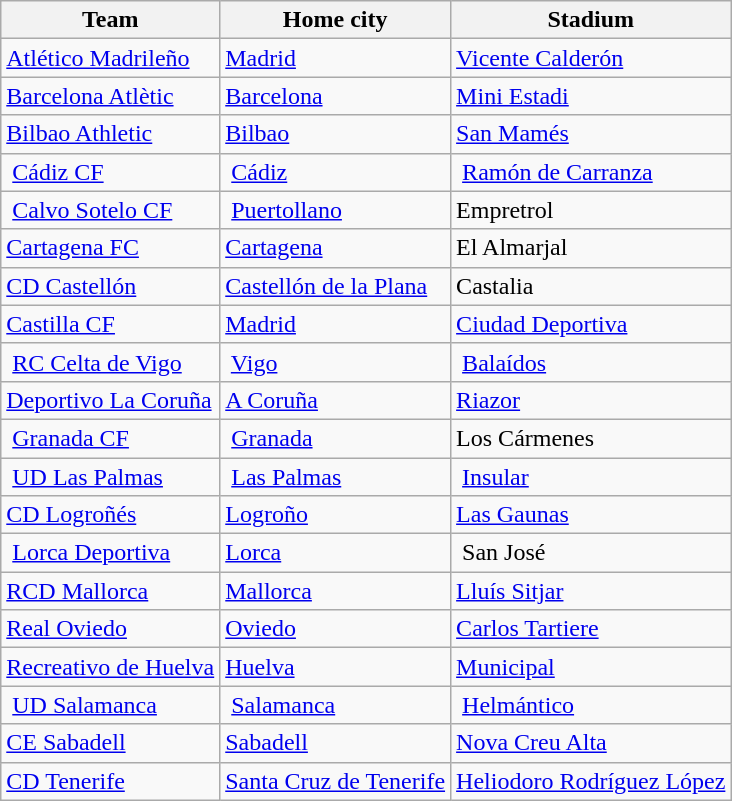<table class="wikitable sortable">
<tr>
<th>Team</th>
<th>Home city</th>
<th>Stadium</th>
</tr>
<tr>
<td><a href='#'>Atlético Madrileño</a></td>
<td><a href='#'>Madrid</a></td>
<td><a href='#'>Vicente Calderón</a></td>
</tr>
<tr>
<td><a href='#'>Barcelona Atlètic</a></td>
<td><a href='#'>Barcelona</a></td>
<td><a href='#'>Mini Estadi</a></td>
</tr>
<tr>
<td><a href='#'>Bilbao Athletic</a></td>
<td><a href='#'>Bilbao</a></td>
<td><a href='#'>San Mamés</a></td>
</tr>
<tr>
<td> <a href='#'>Cádiz CF</a></td>
<td> <a href='#'>Cádiz</a></td>
<td> <a href='#'>Ramón de Carranza</a></td>
</tr>
<tr>
<td> <a href='#'>Calvo Sotelo CF</a></td>
<td> <a href='#'>Puertollano</a></td>
<td>Empretrol</td>
</tr>
<tr>
<td><a href='#'>Cartagena FC</a></td>
<td><a href='#'>Cartagena</a></td>
<td>El Almarjal</td>
</tr>
<tr>
<td><a href='#'>CD Castellón</a></td>
<td><a href='#'>Castellón de la Plana</a></td>
<td>Castalia</td>
</tr>
<tr>
<td><a href='#'>Castilla CF</a></td>
<td><a href='#'>Madrid</a></td>
<td><a href='#'>Ciudad Deportiva</a></td>
</tr>
<tr>
<td> <a href='#'>RC Celta de Vigo</a></td>
<td> <a href='#'>Vigo</a></td>
<td> <a href='#'>Balaídos</a></td>
</tr>
<tr>
<td><a href='#'>Deportivo La Coruña</a></td>
<td><a href='#'>A Coruña</a></td>
<td><a href='#'>Riazor</a></td>
</tr>
<tr>
<td> <a href='#'>Granada CF</a></td>
<td> <a href='#'>Granada</a></td>
<td>Los Cármenes</td>
</tr>
<tr>
<td> <a href='#'>UD Las Palmas</a></td>
<td> <a href='#'>Las Palmas</a></td>
<td> <a href='#'>Insular</a></td>
</tr>
<tr>
<td><a href='#'>CD Logroñés</a></td>
<td><a href='#'>Logroño</a></td>
<td><a href='#'>Las Gaunas</a></td>
</tr>
<tr>
<td> <a href='#'>Lorca Deportiva</a></td>
<td><a href='#'>Lorca</a></td>
<td> San José</td>
</tr>
<tr>
<td><a href='#'>RCD Mallorca</a></td>
<td><a href='#'>Mallorca</a></td>
<td><a href='#'>Lluís Sitjar</a></td>
</tr>
<tr>
<td><a href='#'>Real Oviedo</a></td>
<td><a href='#'>Oviedo</a></td>
<td><a href='#'>Carlos Tartiere</a></td>
</tr>
<tr>
<td><a href='#'>Recreativo de Huelva</a></td>
<td><a href='#'>Huelva</a></td>
<td><a href='#'>Municipal</a></td>
</tr>
<tr>
<td> <a href='#'>UD Salamanca</a></td>
<td> <a href='#'>Salamanca</a></td>
<td> <a href='#'>Helmántico</a></td>
</tr>
<tr>
<td><a href='#'>CE Sabadell</a></td>
<td><a href='#'>Sabadell</a></td>
<td><a href='#'>Nova Creu Alta</a></td>
</tr>
<tr>
<td><a href='#'>CD Tenerife</a></td>
<td><a href='#'>Santa Cruz de Tenerife</a></td>
<td><a href='#'>Heliodoro Rodríguez López</a></td>
</tr>
</table>
